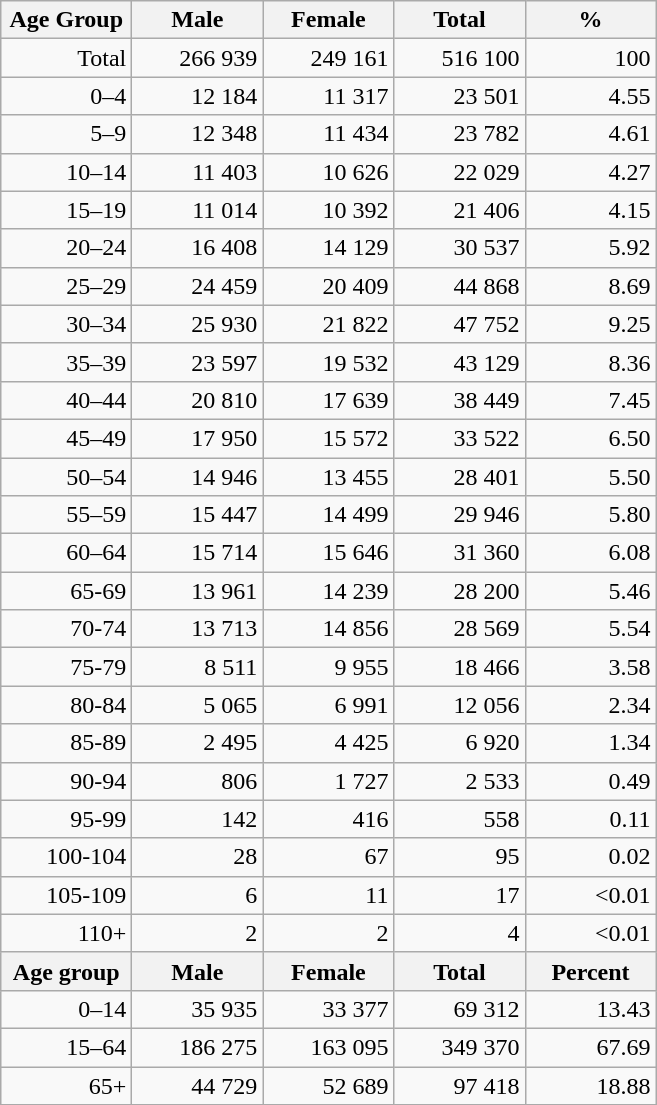<table class="wikitable">
<tr>
<th width="80pt">Age Group</th>
<th width="80pt">Male</th>
<th width="80pt">Female</th>
<th width="80pt">Total</th>
<th width="80pt">%</th>
</tr>
<tr>
<td align="right">Total</td>
<td align="right">266 939</td>
<td align="right">249 161</td>
<td align="right">516 100</td>
<td align="right">100</td>
</tr>
<tr>
<td align="right">0–4</td>
<td align="right">12 184</td>
<td align="right">11 317</td>
<td align="right">23 501</td>
<td align="right">4.55</td>
</tr>
<tr>
<td align="right">5–9</td>
<td align="right">12 348</td>
<td align="right">11 434</td>
<td align="right">23 782</td>
<td align="right">4.61</td>
</tr>
<tr>
<td align="right">10–14</td>
<td align="right">11 403</td>
<td align="right">10 626</td>
<td align="right">22 029</td>
<td align="right">4.27</td>
</tr>
<tr>
<td align="right">15–19</td>
<td align="right">11 014</td>
<td align="right">10 392</td>
<td align="right">21 406</td>
<td align="right">4.15</td>
</tr>
<tr>
<td align="right">20–24</td>
<td align="right">16 408</td>
<td align="right">14 129</td>
<td align="right">30 537</td>
<td align="right">5.92</td>
</tr>
<tr>
<td align="right">25–29</td>
<td align="right">24 459</td>
<td align="right">20 409</td>
<td align="right">44 868</td>
<td align="right">8.69</td>
</tr>
<tr>
<td align="right">30–34</td>
<td align="right">25 930</td>
<td align="right">21 822</td>
<td align="right">47 752</td>
<td align="right">9.25</td>
</tr>
<tr>
<td align="right">35–39</td>
<td align="right">23 597</td>
<td align="right">19 532</td>
<td align="right">43 129</td>
<td align="right">8.36</td>
</tr>
<tr>
<td align="right">40–44</td>
<td align="right">20 810</td>
<td align="right">17 639</td>
<td align="right">38 449</td>
<td align="right">7.45</td>
</tr>
<tr>
<td align="right">45–49</td>
<td align="right">17 950</td>
<td align="right">15 572</td>
<td align="right">33 522</td>
<td align="right">6.50</td>
</tr>
<tr>
<td align="right">50–54</td>
<td align="right">14 946</td>
<td align="right">13 455</td>
<td align="right">28 401</td>
<td align="right">5.50</td>
</tr>
<tr>
<td align="right">55–59</td>
<td align="right">15 447</td>
<td align="right">14 499</td>
<td align="right">29 946</td>
<td align="right">5.80</td>
</tr>
<tr>
<td align="right">60–64</td>
<td align="right">15 714</td>
<td align="right">15 646</td>
<td align="right">31 360</td>
<td align="right">6.08</td>
</tr>
<tr>
<td align="right">65-69</td>
<td align="right">13 961</td>
<td align="right">14 239</td>
<td align="right">28 200</td>
<td align="right">5.46</td>
</tr>
<tr>
<td align="right">70-74</td>
<td align="right">13 713</td>
<td align="right">14 856</td>
<td align="right">28 569</td>
<td align="right">5.54</td>
</tr>
<tr>
<td align="right">75-79</td>
<td align="right">8 511</td>
<td align="right">9 955</td>
<td align="right">18 466</td>
<td align="right">3.58</td>
</tr>
<tr>
<td align="right">80-84</td>
<td align="right">5 065</td>
<td align="right">6 991</td>
<td align="right">12 056</td>
<td align="right">2.34</td>
</tr>
<tr>
<td align="right">85-89</td>
<td align="right">2 495</td>
<td align="right">4 425</td>
<td align="right">6 920</td>
<td align="right">1.34</td>
</tr>
<tr>
<td align="right">90-94</td>
<td align="right">806</td>
<td align="right">1 727</td>
<td align="right">2 533</td>
<td align="right">0.49</td>
</tr>
<tr>
<td align="right">95-99</td>
<td align="right">142</td>
<td align="right">416</td>
<td align="right">558</td>
<td align="right">0.11</td>
</tr>
<tr>
<td align="right">100-104</td>
<td align="right">28</td>
<td align="right">67</td>
<td align="right">95</td>
<td align="right">0.02</td>
</tr>
<tr>
<td align="right">105-109</td>
<td align="right">6</td>
<td align="right">11</td>
<td align="right">17</td>
<td align="right"><0.01</td>
</tr>
<tr>
<td align="right">110+</td>
<td align="right">2</td>
<td align="right">2</td>
<td align="right">4</td>
<td align="right"><0.01</td>
</tr>
<tr>
<th width="50">Age group</th>
<th width="80pt">Male</th>
<th width="80">Female</th>
<th width="80">Total</th>
<th width="50">Percent</th>
</tr>
<tr>
<td align="right">0–14</td>
<td align="right">35 935</td>
<td align="right">33 377</td>
<td align="right">69 312</td>
<td align="right">13.43</td>
</tr>
<tr>
<td align="right">15–64</td>
<td align="right">186 275</td>
<td align="right">163 095</td>
<td align="right">349 370</td>
<td align="right">67.69</td>
</tr>
<tr>
<td align="right">65+</td>
<td align="right">44 729</td>
<td align="right">52 689</td>
<td align="right">97 418</td>
<td align="right">18.88</td>
</tr>
<tr>
</tr>
</table>
